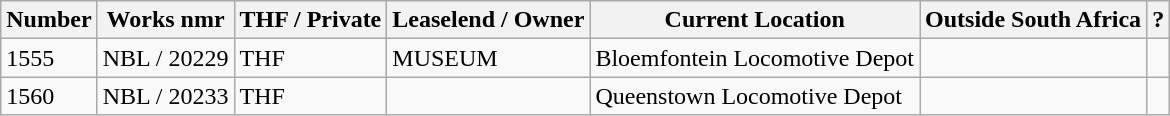<table class="wikitable">
<tr>
<th>Number</th>
<th>Works nmr</th>
<th>THF / Private</th>
<th>Leaselend / Owner</th>
<th>Current Location</th>
<th>Outside South Africa</th>
<th>?</th>
</tr>
<tr>
<td>1555</td>
<td>NBL / 20229</td>
<td>THF</td>
<td>MUSEUM</td>
<td>Bloemfontein Locomotive Depot</td>
<td></td>
<td></td>
</tr>
<tr>
<td>1560</td>
<td>NBL / 20233</td>
<td>THF</td>
<td></td>
<td>Queenstown Locomotive Depot</td>
<td></td>
<td></td>
</tr>
</table>
